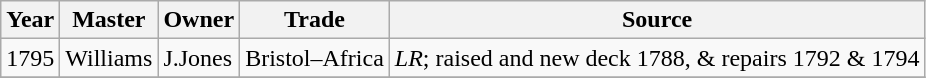<table class=" wikitable">
<tr>
<th>Year</th>
<th>Master</th>
<th>Owner</th>
<th>Trade</th>
<th>Source</th>
</tr>
<tr>
<td>1795</td>
<td>Williams</td>
<td>J.Jones</td>
<td>Bristol–Africa</td>
<td><em>LR</em>; raised and new deck 1788, & repairs 1792 & 1794</td>
</tr>
<tr>
</tr>
</table>
